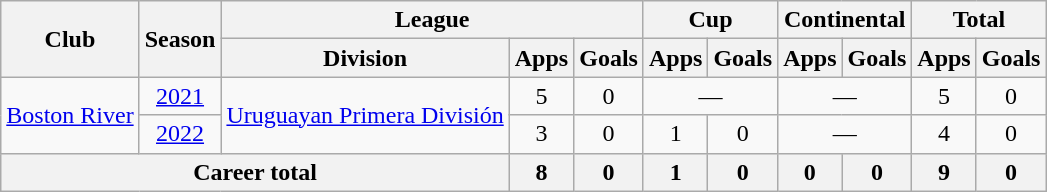<table class="wikitable" Style="text-align: center">
<tr>
<th rowspan="2">Club</th>
<th rowspan="2">Season</th>
<th colspan="3">League</th>
<th colspan="2">Cup</th>
<th colspan="2">Continental</th>
<th colspan="2">Total</th>
</tr>
<tr>
<th>Division</th>
<th>Apps</th>
<th>Goals</th>
<th>Apps</th>
<th>Goals</th>
<th>Apps</th>
<th>Goals</th>
<th>Apps</th>
<th>Goals</th>
</tr>
<tr>
<td rowspan="2"><a href='#'>Boston River</a></td>
<td><a href='#'>2021</a></td>
<td rowspan="2"><a href='#'>Uruguayan Primera División</a></td>
<td>5</td>
<td>0</td>
<td colspan="2">—</td>
<td colspan="2">—</td>
<td>5</td>
<td>0</td>
</tr>
<tr>
<td><a href='#'>2022</a></td>
<td>3</td>
<td>0</td>
<td>1</td>
<td>0</td>
<td colspan="2">—</td>
<td>4</td>
<td>0</td>
</tr>
<tr>
<th colspan="3">Career total</th>
<th>8</th>
<th>0</th>
<th>1</th>
<th>0</th>
<th>0</th>
<th>0</th>
<th>9</th>
<th>0</th>
</tr>
</table>
